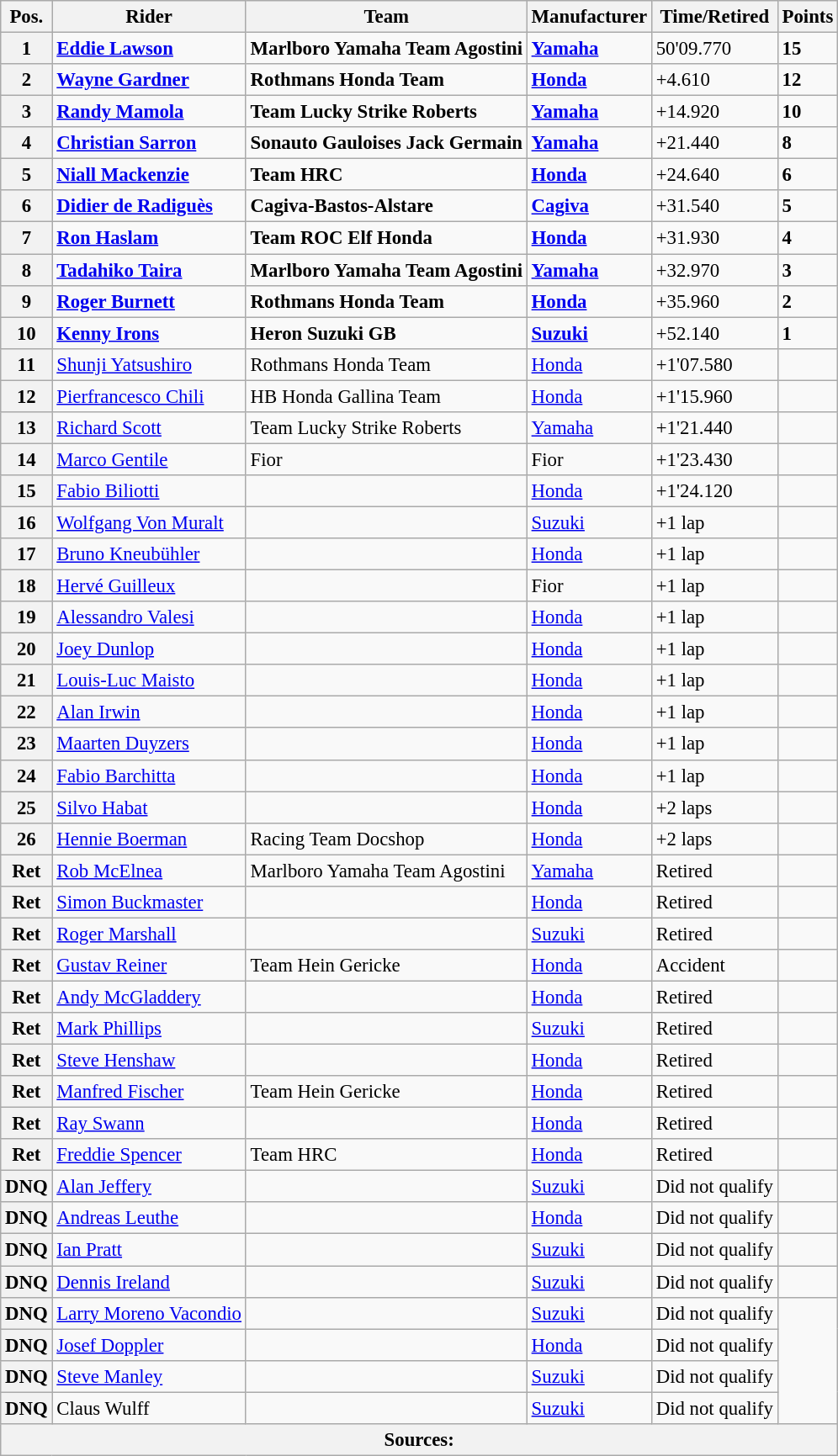<table class="wikitable" style="font-size: 95%;">
<tr>
<th>Pos.</th>
<th>Rider</th>
<th>Team</th>
<th>Manufacturer</th>
<th>Time/Retired</th>
<th>Points</th>
</tr>
<tr>
<th>1</th>
<td> <strong><a href='#'>Eddie Lawson</a></strong></td>
<td><strong>Marlboro Yamaha Team Agostini</strong></td>
<td><strong><a href='#'>Yamaha</a></strong></td>
<td>50'09.770</td>
<td><strong>15</strong></td>
</tr>
<tr>
<th>2</th>
<td> <strong><a href='#'>Wayne Gardner</a></strong></td>
<td><strong>Rothmans Honda Team</strong></td>
<td><strong><a href='#'>Honda</a></strong></td>
<td>+4.610</td>
<td><strong>12</strong></td>
</tr>
<tr>
<th>3</th>
<td> <strong><a href='#'>Randy Mamola</a></strong></td>
<td><strong>Team Lucky Strike Roberts</strong></td>
<td><strong><a href='#'>Yamaha</a></strong></td>
<td>+14.920</td>
<td><strong>10</strong></td>
</tr>
<tr>
<th>4</th>
<td> <strong><a href='#'>Christian Sarron</a></strong></td>
<td><strong>Sonauto Gauloises Jack Germain</strong></td>
<td><strong><a href='#'>Yamaha</a></strong></td>
<td>+21.440</td>
<td><strong>8</strong></td>
</tr>
<tr>
<th>5</th>
<td> <strong><a href='#'>Niall Mackenzie</a></strong></td>
<td><strong>Team HRC</strong></td>
<td><strong><a href='#'>Honda</a></strong></td>
<td>+24.640</td>
<td><strong>6</strong></td>
</tr>
<tr>
<th>6</th>
<td> <strong><a href='#'>Didier de Radiguès</a></strong></td>
<td><strong>Cagiva-Bastos-Alstare</strong></td>
<td><strong><a href='#'>Cagiva</a></strong></td>
<td>+31.540</td>
<td><strong>5</strong></td>
</tr>
<tr>
<th>7</th>
<td> <strong><a href='#'>Ron Haslam</a></strong></td>
<td><strong>Team ROC Elf Honda</strong></td>
<td><strong><a href='#'>Honda</a></strong></td>
<td>+31.930</td>
<td><strong>4</strong></td>
</tr>
<tr>
<th>8</th>
<td> <strong><a href='#'>Tadahiko Taira</a></strong></td>
<td><strong>Marlboro Yamaha Team Agostini</strong></td>
<td><strong><a href='#'>Yamaha</a></strong></td>
<td>+32.970</td>
<td><strong>3</strong></td>
</tr>
<tr>
<th>9</th>
<td> <strong><a href='#'>Roger Burnett</a></strong></td>
<td><strong>Rothmans Honda Team</strong></td>
<td><strong><a href='#'>Honda</a></strong></td>
<td>+35.960</td>
<td><strong>2</strong></td>
</tr>
<tr>
<th>10</th>
<td> <strong><a href='#'>Kenny Irons</a></strong></td>
<td><strong>Heron Suzuki GB</strong></td>
<td><strong><a href='#'>Suzuki</a></strong></td>
<td>+52.140</td>
<td><strong>1</strong></td>
</tr>
<tr>
<th>11</th>
<td> <a href='#'>Shunji Yatsushiro</a></td>
<td>Rothmans Honda Team</td>
<td><a href='#'>Honda</a></td>
<td>+1'07.580</td>
<td></td>
</tr>
<tr>
<th>12</th>
<td> <a href='#'>Pierfrancesco Chili</a></td>
<td>HB Honda Gallina Team</td>
<td><a href='#'>Honda</a></td>
<td>+1'15.960</td>
<td></td>
</tr>
<tr>
<th>13</th>
<td> <a href='#'>Richard Scott</a></td>
<td>Team Lucky Strike Roberts</td>
<td><a href='#'>Yamaha</a></td>
<td>+1'21.440</td>
<td></td>
</tr>
<tr>
<th>14</th>
<td> <a href='#'>Marco Gentile</a></td>
<td>Fior</td>
<td>Fior</td>
<td>+1'23.430</td>
<td></td>
</tr>
<tr>
<th>15</th>
<td> <a href='#'>Fabio Biliotti</a></td>
<td></td>
<td><a href='#'>Honda</a></td>
<td>+1'24.120</td>
<td></td>
</tr>
<tr>
<th>16</th>
<td> <a href='#'>Wolfgang Von Muralt</a></td>
<td></td>
<td><a href='#'>Suzuki</a></td>
<td>+1 lap</td>
<td></td>
</tr>
<tr>
<th>17</th>
<td> <a href='#'>Bruno Kneubühler</a></td>
<td></td>
<td><a href='#'>Honda</a></td>
<td>+1 lap</td>
<td></td>
</tr>
<tr>
<th>18</th>
<td> <a href='#'>Hervé Guilleux</a></td>
<td></td>
<td>Fior</td>
<td>+1 lap</td>
<td></td>
</tr>
<tr>
<th>19</th>
<td> <a href='#'>Alessandro Valesi</a></td>
<td></td>
<td><a href='#'>Honda</a></td>
<td>+1 lap</td>
<td></td>
</tr>
<tr>
<th>20</th>
<td> <a href='#'>Joey Dunlop</a></td>
<td></td>
<td><a href='#'>Honda</a></td>
<td>+1 lap</td>
<td></td>
</tr>
<tr>
<th>21</th>
<td> <a href='#'>Louis-Luc Maisto</a></td>
<td></td>
<td><a href='#'>Honda</a></td>
<td>+1 lap</td>
<td></td>
</tr>
<tr>
<th>22</th>
<td> <a href='#'>Alan Irwin</a></td>
<td></td>
<td><a href='#'>Honda</a></td>
<td>+1 lap</td>
<td></td>
</tr>
<tr>
<th>23</th>
<td> <a href='#'>Maarten Duyzers</a></td>
<td></td>
<td><a href='#'>Honda</a></td>
<td>+1 lap</td>
<td></td>
</tr>
<tr>
<th>24</th>
<td> <a href='#'>Fabio Barchitta</a></td>
<td></td>
<td><a href='#'>Honda</a></td>
<td>+1 lap</td>
<td></td>
</tr>
<tr>
<th>25</th>
<td> <a href='#'>Silvo Habat</a></td>
<td></td>
<td><a href='#'>Honda</a></td>
<td>+2 laps</td>
<td></td>
</tr>
<tr>
<th>26</th>
<td> <a href='#'>Hennie Boerman</a></td>
<td>Racing Team Docshop</td>
<td><a href='#'>Honda</a></td>
<td>+2 laps</td>
<td></td>
</tr>
<tr>
<th>Ret</th>
<td> <a href='#'>Rob McElnea</a></td>
<td>Marlboro Yamaha Team Agostini</td>
<td><a href='#'>Yamaha</a></td>
<td>Retired</td>
<td></td>
</tr>
<tr>
<th>Ret</th>
<td> <a href='#'>Simon Buckmaster</a></td>
<td></td>
<td><a href='#'>Honda</a></td>
<td>Retired</td>
<td></td>
</tr>
<tr>
<th>Ret</th>
<td> <a href='#'>Roger Marshall</a></td>
<td></td>
<td><a href='#'>Suzuki</a></td>
<td>Retired</td>
<td></td>
</tr>
<tr>
<th>Ret</th>
<td> <a href='#'>Gustav Reiner</a></td>
<td>Team Hein Gericke</td>
<td><a href='#'>Honda</a></td>
<td>Accident</td>
<td></td>
</tr>
<tr>
<th>Ret</th>
<td> <a href='#'>Andy McGladdery</a></td>
<td></td>
<td><a href='#'>Honda</a></td>
<td>Retired</td>
<td></td>
</tr>
<tr>
<th>Ret</th>
<td> <a href='#'>Mark Phillips</a></td>
<td></td>
<td><a href='#'>Suzuki</a></td>
<td>Retired</td>
<td></td>
</tr>
<tr>
<th>Ret</th>
<td> <a href='#'>Steve Henshaw</a></td>
<td></td>
<td><a href='#'>Honda</a></td>
<td>Retired</td>
<td></td>
</tr>
<tr>
<th>Ret</th>
<td> <a href='#'>Manfred Fischer</a></td>
<td>Team Hein Gericke</td>
<td><a href='#'>Honda</a></td>
<td>Retired</td>
<td></td>
</tr>
<tr>
<th>Ret</th>
<td> <a href='#'>Ray Swann</a></td>
<td></td>
<td><a href='#'>Honda</a></td>
<td>Retired</td>
<td></td>
</tr>
<tr>
<th>Ret</th>
<td> <a href='#'>Freddie Spencer</a></td>
<td>Team HRC</td>
<td><a href='#'>Honda</a></td>
<td>Retired</td>
<td></td>
</tr>
<tr>
<th>DNQ</th>
<td> <a href='#'>Alan Jeffery</a></td>
<td></td>
<td><a href='#'>Suzuki</a></td>
<td>Did not qualify</td>
<td></td>
</tr>
<tr>
<th>DNQ</th>
<td> <a href='#'>Andreas Leuthe</a></td>
<td></td>
<td><a href='#'>Honda</a></td>
<td>Did not qualify</td>
<td></td>
</tr>
<tr>
<th>DNQ</th>
<td> <a href='#'>Ian Pratt</a></td>
<td></td>
<td><a href='#'>Suzuki</a></td>
<td>Did not qualify</td>
<td></td>
</tr>
<tr>
<th>DNQ</th>
<td> <a href='#'>Dennis Ireland</a></td>
<td></td>
<td><a href='#'>Suzuki</a></td>
<td>Did not qualify</td>
<td></td>
</tr>
<tr>
<th>DNQ</th>
<td> <a href='#'>Larry Moreno Vacondio</a></td>
<td></td>
<td><a href='#'>Suzuki</a></td>
<td>Did not qualify</td>
</tr>
<tr>
<th>DNQ</th>
<td> <a href='#'>Josef Doppler</a></td>
<td></td>
<td><a href='#'>Honda</a></td>
<td>Did not qualify</td>
</tr>
<tr>
<th>DNQ</th>
<td> <a href='#'>Steve Manley</a></td>
<td></td>
<td><a href='#'>Suzuki</a></td>
<td>Did not qualify</td>
</tr>
<tr>
<th>DNQ</th>
<td> Claus Wulff</td>
<td></td>
<td><a href='#'>Suzuki</a></td>
<td>Did not qualify</td>
</tr>
<tr>
<th colspan=8>Sources:</th>
</tr>
</table>
